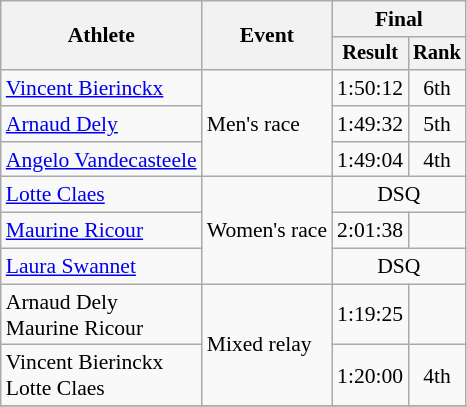<table class="wikitable" style="font-size:90%">
<tr>
<th rowspan=2>Athlete</th>
<th rowspan=2>Event</th>
<th colspan=2>Final</th>
</tr>
<tr style="font-size:95%">
<th>Result</th>
<th>Rank</th>
</tr>
<tr align="center">
<td align=left><a href='#'>Vincent Bierinckx</a></td>
<td align=left rowspan=3>Men's race</td>
<td>1:50:12</td>
<td>6th</td>
</tr>
<tr align="center">
<td align=left><a href='#'>Arnaud Dely</a></td>
<td>1:49:32</td>
<td>5th</td>
</tr>
<tr align="center">
<td align=left><a href='#'>Angelo Vandecasteele</a></td>
<td>1:49:04</td>
<td>4th</td>
</tr>
<tr align="center">
<td align=left><a href='#'>Lotte Claes</a></td>
<td align=left rowspan=3>Women's race</td>
<td align=center colspan=2>DSQ</td>
</tr>
<tr align="center">
<td align=left><a href='#'>Maurine Ricour</a></td>
<td>2:01:38</td>
<td></td>
</tr>
<tr align="center">
<td align=left><a href='#'>Laura Swannet</a></td>
<td align=center colspan=2>DSQ</td>
</tr>
<tr align="center">
<td align=left>Arnaud Dely<br>Maurine Ricour</td>
<td align=left rowspan=2>Mixed relay</td>
<td>1:19:25</td>
<td></td>
</tr>
<tr align="center">
<td align=left>Vincent Bierinckx<br>Lotte Claes</td>
<td>1:20:00</td>
<td>4th</td>
</tr>
<tr align="center">
</tr>
</table>
